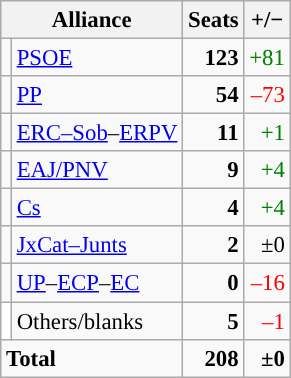<table class="wikitable" style="text-align:right; font-size:95%;">
<tr>
<th colspan="2">Alliance</th>
<th>Seats</th>
<th>+/−</th>
</tr>
<tr>
<td style="background:"></td>
<td align="left"><a href='#'>PSOE</a></td>
<td><strong>123</strong></td>
<td style="color:green;">+81</td>
</tr>
<tr>
<td style="background:"></td>
<td align="left"><a href='#'>PP</a></td>
<td><strong>54</strong></td>
<td style="color:red;">–73</td>
</tr>
<tr>
<td style="background:"></td>
<td align="left"><a href='#'>ERC–Sob</a>–<a href='#'>ERPV</a></td>
<td><strong>11</strong></td>
<td style="color:green;">+1</td>
</tr>
<tr>
<td style="background:"></td>
<td align="left"><a href='#'>EAJ/PNV</a></td>
<td><strong>9</strong></td>
<td style="color:green;">+4</td>
</tr>
<tr>
<td style="background:"></td>
<td align="left"><a href='#'>Cs</a></td>
<td><strong>4</strong></td>
<td style="color:green;">+4</td>
</tr>
<tr>
<td style="background:"></td>
<td align="left"><a href='#'>JxCat–Junts</a></td>
<td><strong>2</strong></td>
<td>±0</td>
</tr>
<tr>
<td style="background:"></td>
<td align="left"><a href='#'>UP</a>–<a href='#'>ECP</a>–<a href='#'>EC</a></td>
<td><strong>0</strong></td>
<td style="color:red;">–16</td>
</tr>
<tr>
<td style="background:white;"></td>
<td align="left">Others/blanks</td>
<td><strong>5</strong></td>
<td style="color:red;">–1</td>
</tr>
<tr style="font-weight:bold">
<td colspan="2" align="left">Total</td>
<td>208</td>
<td>±0</td>
</tr>
</table>
